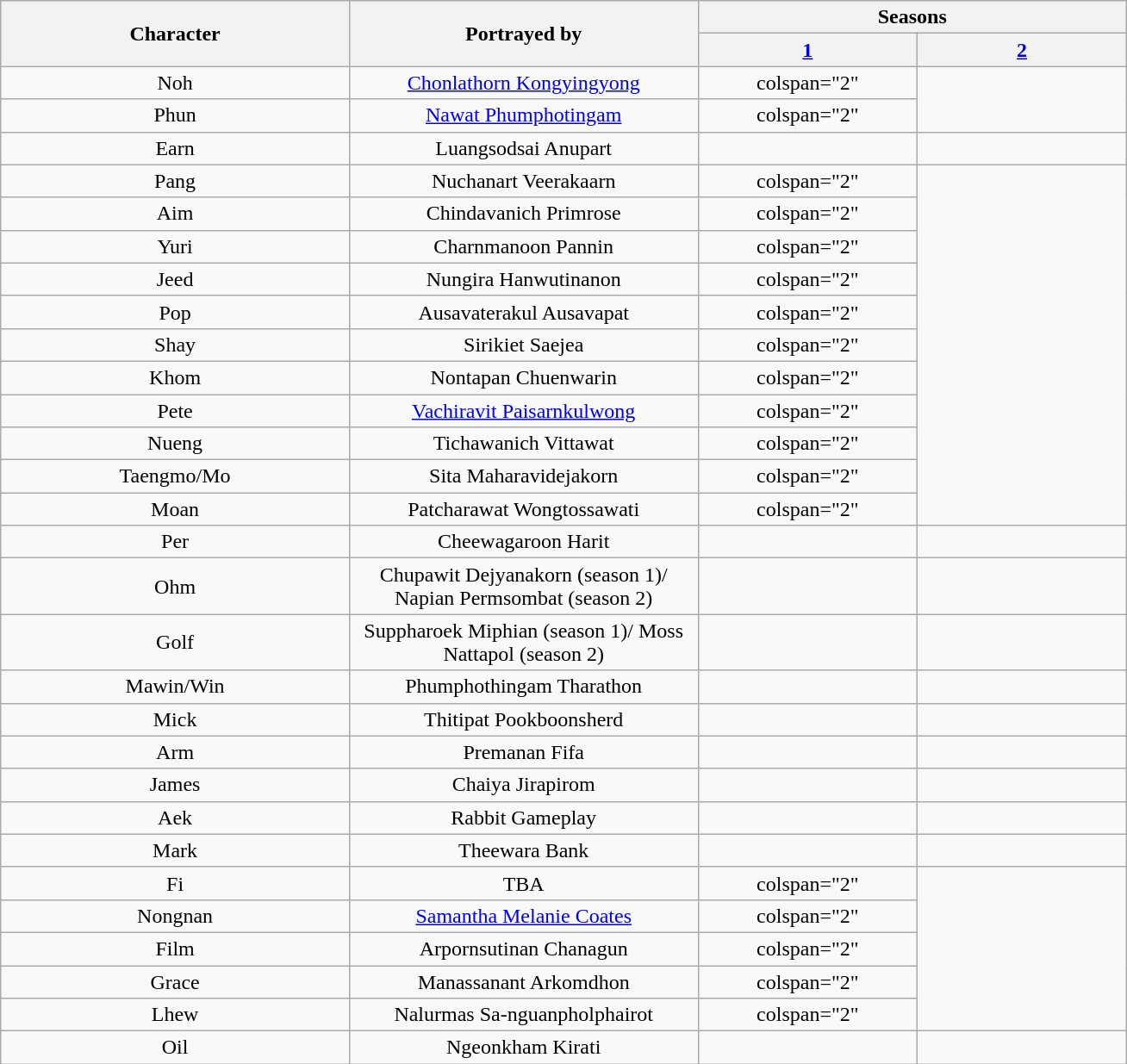<table class="wikitable plainrowheaders" style="text-align:center; width:69%">
<tr>
<th scope="col" rowspan="2" style="width:15%">Character</th>
<th scope="col" rowspan="2" style="width:15%">Portrayed by</th>
<th scope="col" colspan="2" style="width:18%">Seasons</th>
</tr>
<tr>
<th scope="col" style="width:9%"><a href='#'>1</a></th>
<th scope="col" style="width:9%"><a href='#'>2</a></th>
</tr>
<tr>
<td scope="row">Noh</td>
<td><a href='#'>Chonlathorn Kongyingyong</a></td>
<td>colspan="2" </td>
</tr>
<tr>
<td scope="row">Phun</td>
<td><a href='#'>Nawat Phumphotingam</a></td>
<td>colspan="2" </td>
</tr>
<tr>
<td scope="row">Earn</td>
<td>Luangsodsai Anupart</td>
<td></td>
<td></td>
</tr>
<tr>
<td scope="row">Pang</td>
<td>Nuchanart Veerakaarn</td>
<td>colspan="2" </td>
</tr>
<tr>
<td scope="row">Aim</td>
<td>Chindavanich Primrose</td>
<td>colspan="2" </td>
</tr>
<tr>
<td scope="row">Yuri</td>
<td>Charnmanoon Pannin</td>
<td>colspan="2" </td>
</tr>
<tr>
<td scope="row">Jeed</td>
<td>Nungira Hanwutinanon</td>
<td>colspan="2" </td>
</tr>
<tr>
<td scope="row">Pop</td>
<td>Ausavaterakul Ausavapat</td>
<td>colspan="2" </td>
</tr>
<tr>
<td scope="row">Shay</td>
<td>Sirikiet Saejea</td>
<td>colspan="2" </td>
</tr>
<tr>
<td scope="row">Khom</td>
<td>Nontapan Chuenwarin</td>
<td>colspan="2" </td>
</tr>
<tr>
<td scope="row">Pete</td>
<td><a href='#'>Vachiravit Paisarnkulwong</a></td>
<td>colspan="2" </td>
</tr>
<tr>
<td scope="row">Nueng</td>
<td>Tichawanich Vittawat</td>
<td>colspan="2" </td>
</tr>
<tr>
<td scope="row">Taengmo/Mo</td>
<td>Sita Maharavidejakorn</td>
<td>colspan="2" </td>
</tr>
<tr>
<td scope="row">Moan</td>
<td>Patcharawat Wongtossawati</td>
<td>colspan="2" </td>
</tr>
<tr>
<td scope="row">Per</td>
<td>Cheewagaroon Harit</td>
<td></td>
<td></td>
</tr>
<tr>
<td scope="row">Ohm</td>
<td>Chupawit Dejyanakorn (season 1)/ Napian Permsombat (season 2)</td>
<td></td>
<td></td>
</tr>
<tr>
<td scope="row">Golf</td>
<td>Suppharoek Miphian (season 1)/ Moss Nattapol (season 2)</td>
<td></td>
<td></td>
</tr>
<tr>
<td scope="row">Mawin/Win</td>
<td>Phumphothingam Tharathon</td>
<td></td>
<td></td>
</tr>
<tr>
<td scope="row">Mick</td>
<td>Thitipat Pookboonsherd</td>
<td></td>
<td></td>
</tr>
<tr>
<td scope="row">Arm</td>
<td>Premanan Fifa</td>
<td></td>
<td></td>
</tr>
<tr>
<td scope="row">James</td>
<td>Chaiya Jirapirom</td>
<td></td>
<td></td>
</tr>
<tr>
<td scope="row">Aek</td>
<td>Rabbit Gameplay</td>
<td></td>
<td></td>
</tr>
<tr>
<td scope="row">Mark</td>
<td>Theewara Bank</td>
<td></td>
<td></td>
</tr>
<tr>
<td scope="row">Fi</td>
<td>TBA</td>
<td>colspan="2" </td>
</tr>
<tr>
<td scope="row">Nongnan</td>
<td><a href='#'>Samantha Melanie Coates</a></td>
<td>colspan="2" </td>
</tr>
<tr>
<td scope="row">Film</td>
<td>Arpornsutinan Chanagun</td>
<td>colspan="2" </td>
</tr>
<tr>
<td scope="row">Grace</td>
<td>Manassanant Arkomdhon</td>
<td>colspan="2" </td>
</tr>
<tr>
<td scope="row">Lhew</td>
<td>Nalurmas Sa-nguanpholphairot</td>
<td>colspan="2" </td>
</tr>
<tr>
<td scope="row">Oil</td>
<td>Ngeonkham Kirati</td>
<td></td>
<td></td>
</tr>
</table>
